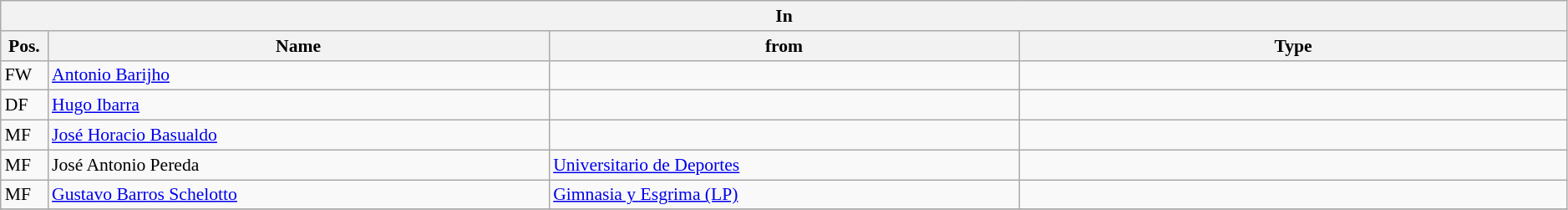<table class="wikitable" style="font-size:90%;width:99%;">
<tr>
<th colspan="4">In</th>
</tr>
<tr>
<th width=3%>Pos.</th>
<th width=32%>Name</th>
<th width=30%>from</th>
<th width=35%>Type</th>
</tr>
<tr>
<td>FW</td>
<td><a href='#'>Antonio Barijho</a></td>
<td></td>
<td></td>
</tr>
<tr>
<td>DF</td>
<td><a href='#'>Hugo Ibarra</a></td>
<td></td>
<td></td>
</tr>
<tr>
<td>MF</td>
<td><a href='#'>José Horacio Basualdo</a></td>
<td></td>
<td></td>
</tr>
<tr>
<td>MF</td>
<td>José Antonio Pereda</td>
<td><a href='#'>Universitario de Deportes</a></td>
<td></td>
</tr>
<tr>
<td>MF</td>
<td><a href='#'>Gustavo Barros Schelotto</a></td>
<td><a href='#'>Gimnasia y Esgrima (LP)</a></td>
<td></td>
</tr>
<tr>
</tr>
</table>
